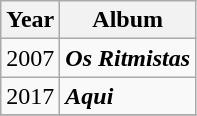<table class="wikitable">
<tr>
<th>Year</th>
<th>Album</th>
</tr>
<tr>
<td>2007</td>
<td><strong><em>Os Ritmistas</em></strong> </td>
</tr>
<tr>
<td>2017</td>
<td><strong><em>Aqui</em></strong> </td>
</tr>
<tr>
</tr>
</table>
